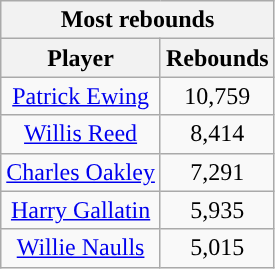<table class="wikitable sortable" style="text-align:center">
<tr>
<th colspan="2" style="text-align:center; ">Most rebounds</th>
</tr>
<tr>
<th style="text-align:center; ">Player</th>
<th style="text-align:center; ">Rebounds</th>
</tr>
<tr>
<td><a href='#'>Patrick Ewing</a></td>
<td>10,759</td>
</tr>
<tr>
<td><a href='#'>Willis Reed</a></td>
<td>8,414</td>
</tr>
<tr>
<td><a href='#'>Charles Oakley</a></td>
<td>7,291</td>
</tr>
<tr>
<td><a href='#'>Harry Gallatin</a></td>
<td>5,935</td>
</tr>
<tr>
<td><a href='#'>Willie Naulls</a></td>
<td>5,015</td>
</tr>
</table>
